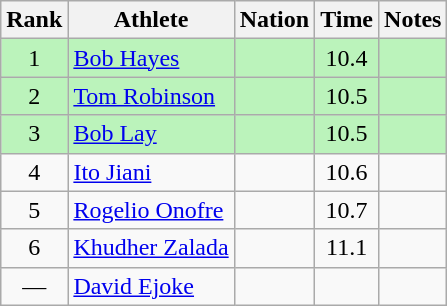<table class="wikitable sortable" style="text-align:center">
<tr>
<th>Rank</th>
<th>Athlete</th>
<th>Nation</th>
<th>Time</th>
<th>Notes</th>
</tr>
<tr bgcolor=bbf3bb>
<td>1</td>
<td align=left><a href='#'>Bob Hayes</a></td>
<td align=left></td>
<td>10.4</td>
<td></td>
</tr>
<tr bgcolor=bbf3bb>
<td>2</td>
<td align=left><a href='#'>Tom Robinson</a></td>
<td align=left></td>
<td>10.5</td>
<td></td>
</tr>
<tr bgcolor=bbf3bb>
<td>3</td>
<td align=left><a href='#'>Bob Lay</a></td>
<td align=left></td>
<td>10.5</td>
<td></td>
</tr>
<tr>
<td>4</td>
<td align=left><a href='#'>Ito Jiani</a></td>
<td align=left></td>
<td>10.6</td>
<td></td>
</tr>
<tr>
<td>5</td>
<td align=left><a href='#'>Rogelio Onofre</a></td>
<td align=left></td>
<td>10.7</td>
<td></td>
</tr>
<tr>
<td>6</td>
<td align=left><a href='#'>Khudher Zalada</a></td>
<td align=left></td>
<td>11.1</td>
<td></td>
</tr>
<tr>
<td data-sort-value=7>—</td>
<td align=left><a href='#'>David Ejoke</a></td>
<td align=left></td>
<td></td>
<td></td>
</tr>
</table>
